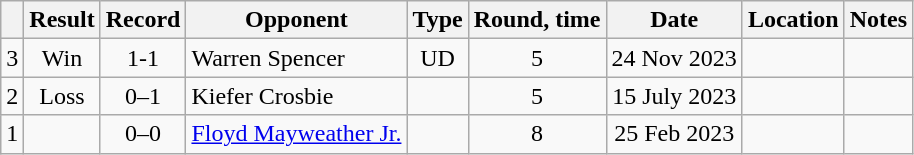<table class="wikitable" style="text-align:center">
<tr>
<th></th>
<th>Result</th>
<th>Record</th>
<th>Opponent</th>
<th>Type</th>
<th>Round, time</th>
<th>Date</th>
<th>Location</th>
<th>Notes</th>
</tr>
<tr>
<td>3</td>
<td>Win</td>
<td>1-1 </td>
<td style="text-align:left;">Warren Spencer</td>
<td>UD</td>
<td>5</td>
<td>24 Nov 2023</td>
<td style="text-align:left;"></td>
<td style="text-align:left;"></td>
</tr>
<tr>
<td>2</td>
<td>Loss</td>
<td>0–1 </td>
<td style="text-align:left;">Kiefer Crosbie</td>
<td></td>
<td>5</td>
<td>15 July 2023</td>
<td style="text-align:left;"></td>
<td></td>
</tr>
<tr>
<td>1</td>
<td></td>
<td>0–0 </td>
<td style="text-align:left;"><a href='#'>Floyd Mayweather Jr.</a></td>
<td></td>
<td>8</td>
<td>25 Feb 2023</td>
<td style="text-align:left;"></td>
<td style="text-align:left;"></td>
</tr>
</table>
